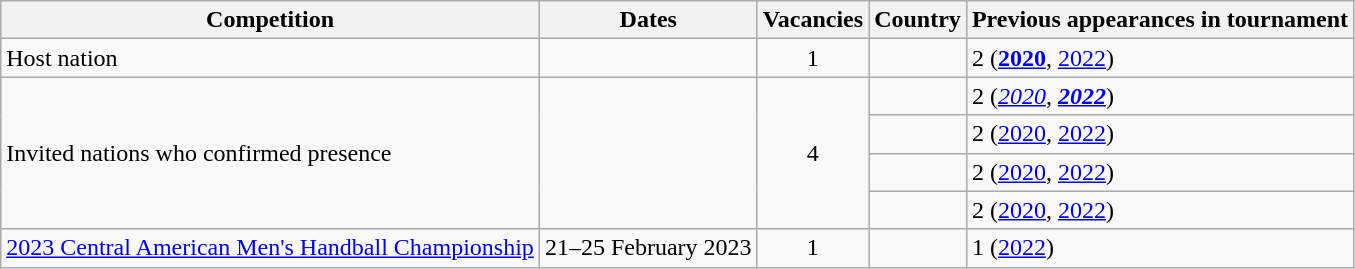<table class="wikitable sortable">
<tr>
<th>Competition</th>
<th>Dates</th>
<th>Vacancies</th>
<th>Country</th>
<th>Previous appearances in tournament</th>
</tr>
<tr>
<td>Host nation</td>
<td></td>
<td align="center">1</td>
<td></td>
<td>2 (<strong><a href='#'>2020</a></strong>, <a href='#'>2022</a>)</td>
</tr>
<tr>
<td rowspan="4">Invited nations who confirmed presence</td>
<td rowspan="4"></td>
<td rowspan="4" align="center">4</td>
<td></td>
<td>2 (<em><a href='#'>2020</a></em>, <strong><em><a href='#'>2022</a></em></strong>)</td>
</tr>
<tr>
<td></td>
<td>2 (<a href='#'>2020</a>, <a href='#'>2022</a>)</td>
</tr>
<tr>
<td></td>
<td>2 (<a href='#'>2020</a>, <a href='#'>2022</a>)</td>
</tr>
<tr>
<td></td>
<td>2 (<a href='#'>2020</a>, <a href='#'>2022</a>)</td>
</tr>
<tr>
<td><a href='#'>2023 Central American Men's Handball Championship</a></td>
<td>21–25 February 2023</td>
<td align="center">1</td>
<td></td>
<td>1 (<a href='#'>2022</a>)</td>
</tr>
</table>
